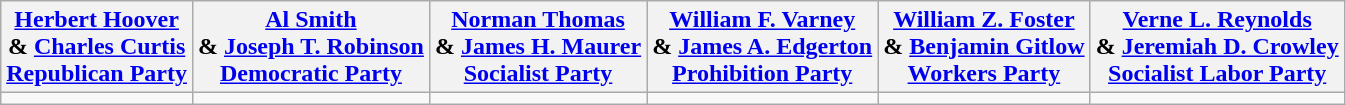<table class="wikitable" style="text-align:center;">
<tr>
<th><a href='#'>Herbert Hoover</a><br> & <a href='#'>Charles Curtis</a><br><a href='#'>Republican Party</a></th>
<th><a href='#'>Al Smith</a><br> & <a href='#'>Joseph T. Robinson</a><br><a href='#'>Democratic Party</a></th>
<th><a href='#'>Norman Thomas</a><br> & <a href='#'>James H. Maurer</a><br><a href='#'>Socialist Party</a></th>
<th><a href='#'>William F. Varney</a><br> & <a href='#'>James A. Edgerton</a><br><a href='#'>Prohibition Party</a></th>
<th><a href='#'>William Z. Foster</a><br> & <a href='#'>Benjamin Gitlow</a><br><a href='#'>Workers Party</a></th>
<th><a href='#'>Verne L. Reynolds</a><br> & <a href='#'>Jeremiah D. Crowley</a><br><a href='#'>Socialist Labor Party</a></th>
</tr>
<tr>
<td></td>
<td></td>
<td></td>
<td></td>
<td></td>
<td></td>
</tr>
</table>
